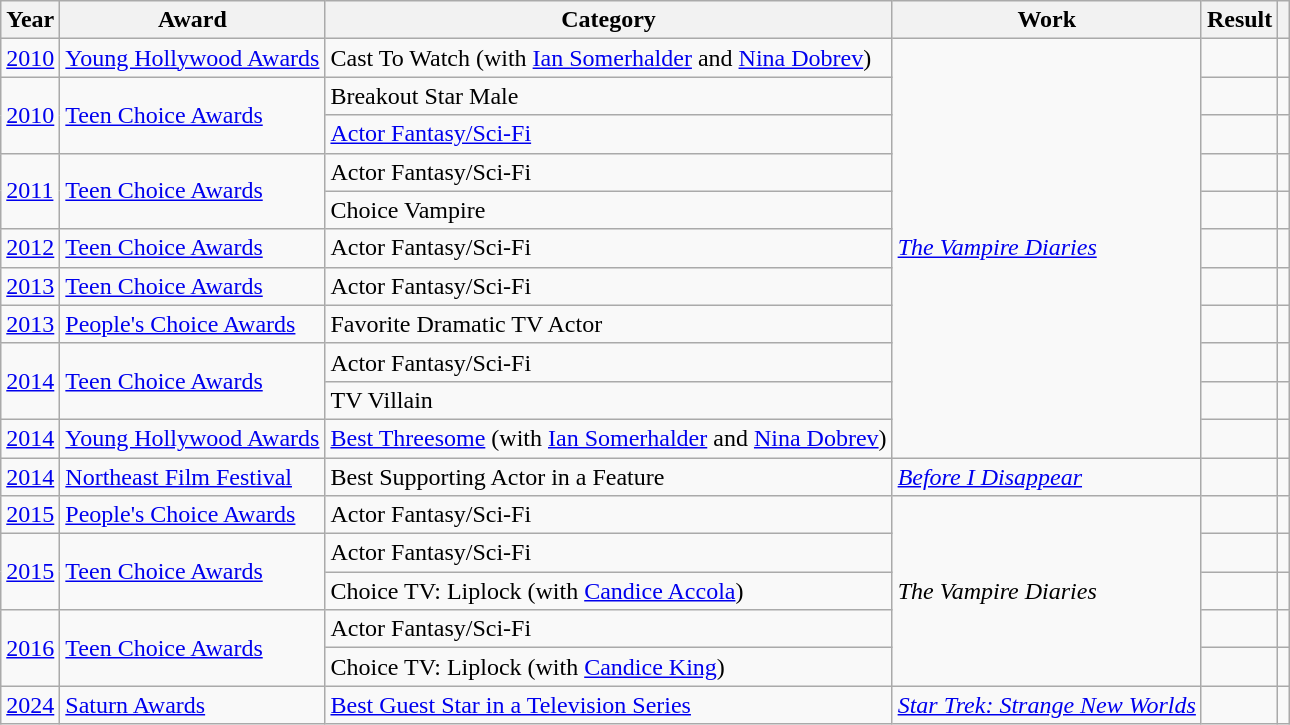<table class="wikitable sortable">
<tr>
<th>Year</th>
<th>Award</th>
<th>Category</th>
<th>Work</th>
<th>Result</th>
<th class="unsortable"></th>
</tr>
<tr>
<td><a href='#'>2010</a></td>
<td><a href='#'>Young Hollywood Awards</a></td>
<td>Cast To Watch (with <a href='#'>Ian Somerhalder</a> and <a href='#'>Nina Dobrev</a>)</td>
<td rowspan="11" data-sort-value="Vampire Diaries, The"><em><a href='#'>The Vampire Diaries</a></em></td>
<td></td>
<td></td>
</tr>
<tr>
<td rowspan="2"><a href='#'>2010</a></td>
<td rowspan="2"><a href='#'>Teen Choice Awards</a></td>
<td>Breakout Star Male</td>
<td></td>
<td></td>
</tr>
<tr>
<td><a href='#'>Actor Fantasy/Sci-Fi</a></td>
<td></td>
<td></td>
</tr>
<tr>
<td rowspan="2"><a href='#'>2011</a></td>
<td rowspan="2"><a href='#'>Teen Choice Awards</a></td>
<td>Actor Fantasy/Sci-Fi</td>
<td></td>
<td></td>
</tr>
<tr>
<td>Choice Vampire</td>
<td></td>
<td></td>
</tr>
<tr>
<td><a href='#'>2012</a></td>
<td><a href='#'>Teen Choice Awards</a></td>
<td>Actor Fantasy/Sci-Fi</td>
<td></td>
<td></td>
</tr>
<tr>
<td><a href='#'>2013</a></td>
<td><a href='#'>Teen Choice Awards</a></td>
<td>Actor Fantasy/Sci-Fi</td>
<td></td>
<td></td>
</tr>
<tr>
<td><a href='#'>2013</a></td>
<td><a href='#'>People's Choice Awards</a></td>
<td>Favorite Dramatic TV Actor</td>
<td></td>
<td></td>
</tr>
<tr>
<td rowspan="2"><a href='#'>2014</a></td>
<td rowspan="2"><a href='#'>Teen Choice Awards</a></td>
<td>Actor Fantasy/Sci-Fi</td>
<td></td>
<td></td>
</tr>
<tr>
<td>TV Villain</td>
<td></td>
<td></td>
</tr>
<tr>
<td><a href='#'>2014</a></td>
<td><a href='#'>Young Hollywood Awards</a></td>
<td><a href='#'>Best Threesome</a> (with <a href='#'>Ian Somerhalder</a> and <a href='#'>Nina Dobrev</a>)</td>
<td></td>
<td></td>
</tr>
<tr>
<td><a href='#'>2014</a></td>
<td><a href='#'>Northeast Film Festival</a></td>
<td>Best Supporting Actor in a Feature</td>
<td><em><a href='#'>Before I Disappear</a></em></td>
<td></td>
<td></td>
</tr>
<tr>
<td><a href='#'>2015</a></td>
<td><a href='#'>People's Choice Awards</a></td>
<td>Actor Fantasy/Sci-Fi</td>
<td rowspan="5" data-sort-value="Vampire Diaries, The"><em>The Vampire Diaries</em></td>
<td></td>
<td></td>
</tr>
<tr>
<td rowspan="2"><a href='#'>2015</a></td>
<td rowspan="2"><a href='#'>Teen Choice Awards</a></td>
<td>Actor Fantasy/Sci-Fi</td>
<td></td>
<td></td>
</tr>
<tr>
<td>Choice TV: Liplock (with <a href='#'>Candice Accola</a>)</td>
<td></td>
<td></td>
</tr>
<tr>
<td rowspan="2"><a href='#'>2016</a></td>
<td rowspan="2"><a href='#'>Teen Choice Awards</a></td>
<td>Actor Fantasy/Sci-Fi</td>
<td></td>
<td></td>
</tr>
<tr>
<td>Choice TV: Liplock (with <a href='#'>Candice King</a>)</td>
<td></td>
<td></td>
</tr>
<tr>
<td><a href='#'>2024</a></td>
<td><a href='#'>Saturn Awards</a></td>
<td><a href='#'>Best Guest Star in a Television Series</a></td>
<td><em><a href='#'>Star Trek: Strange New Worlds</a></em></td>
<td></td>
<td></td>
</tr>
</table>
